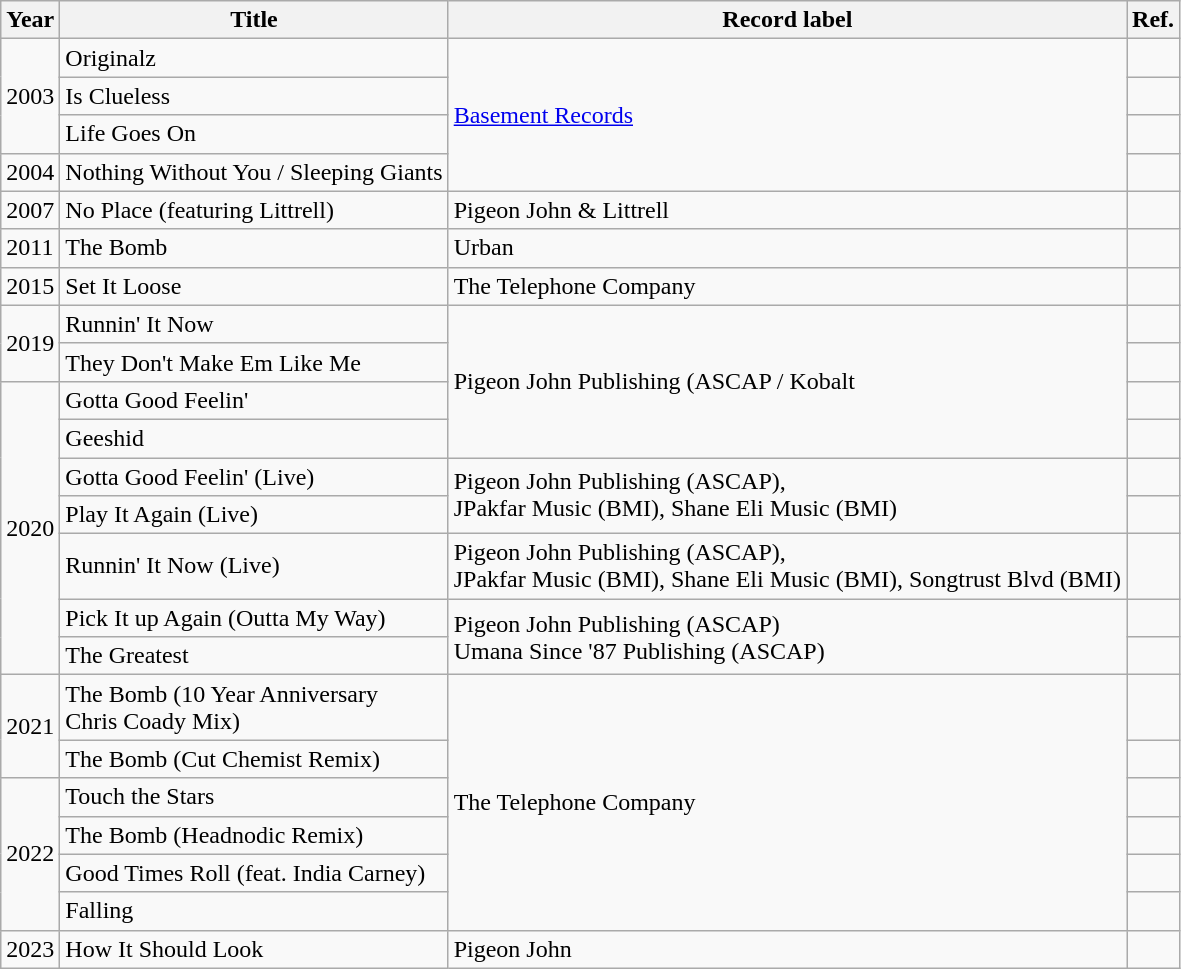<table class="wikitable">
<tr>
<th>Year</th>
<th>Title</th>
<th>Record label</th>
<th>Ref.</th>
</tr>
<tr>
<td rowspan="3">2003</td>
<td>Originalz</td>
<td rowspan="4"><a href='#'>Basement Records</a></td>
<td></td>
</tr>
<tr>
<td>Is Clueless</td>
<td></td>
</tr>
<tr>
<td>Life Goes On</td>
<td></td>
</tr>
<tr>
<td>2004</td>
<td>Nothing Without You / Sleeping Giants</td>
<td></td>
</tr>
<tr>
<td>2007</td>
<td>No Place (featuring Littrell)</td>
<td>Pigeon John & Littrell</td>
<td></td>
</tr>
<tr>
<td>2011</td>
<td>The Bomb</td>
<td>Urban</td>
<td></td>
</tr>
<tr>
<td>2015</td>
<td>Set It Loose</td>
<td>The Telephone Company</td>
<td></td>
</tr>
<tr>
<td rowspan="2">2019</td>
<td>Runnin' It Now</td>
<td rowspan="4">Pigeon John Publishing (ASCAP / Kobalt</td>
<td></td>
</tr>
<tr>
<td>They Don't Make Em Like Me</td>
<td></td>
</tr>
<tr>
<td rowspan="7">2020</td>
<td>Gotta Good Feelin'</td>
<td></td>
</tr>
<tr>
<td>Geeshid</td>
<td></td>
</tr>
<tr>
<td>Gotta Good Feelin' (Live)</td>
<td rowspan="2">Pigeon John Publishing (ASCAP),<br>JPakfar Music (BMI), Shane Eli Music (BMI)</td>
<td></td>
</tr>
<tr>
<td>Play It Again (Live)</td>
<td></td>
</tr>
<tr>
<td>Runnin' It Now (Live)</td>
<td>Pigeon John Publishing (ASCAP),<br>JPakfar Music (BMI), Shane Eli Music (BMI),
Songtrust Blvd (BMI)</td>
<td></td>
</tr>
<tr>
<td>Pick It up Again (Outta My Way)</td>
<td rowspan="2">Pigeon John Publishing (ASCAP)<br>Umana Since '87 Publishing (ASCAP)</td>
<td></td>
</tr>
<tr>
<td>The Greatest</td>
<td></td>
</tr>
<tr>
<td rowspan="2">2021</td>
<td>The Bomb (10 Year Anniversary<br>Chris Coady Mix)</td>
<td rowspan="6">The Telephone Company</td>
<td></td>
</tr>
<tr>
<td>The Bomb (Cut Chemist Remix)</td>
<td></td>
</tr>
<tr>
<td rowspan="4">2022</td>
<td>Touch the Stars</td>
<td></td>
</tr>
<tr>
<td>The Bomb (Headnodic Remix)</td>
<td></td>
</tr>
<tr>
<td>Good Times Roll (feat. India Carney)</td>
<td></td>
</tr>
<tr>
<td>Falling</td>
<td></td>
</tr>
<tr>
<td>2023</td>
<td>How It Should Look</td>
<td>Pigeon John</td>
<td></td>
</tr>
</table>
